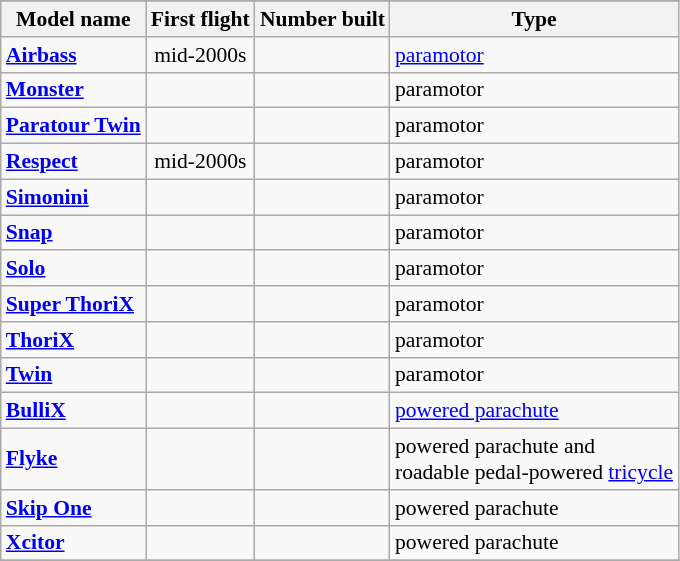<table class="wikitable" align=center style="font-size:90%;">
<tr>
</tr>
<tr style="background:#efefef;">
<th>Model name</th>
<th>First flight</th>
<th>Number built</th>
<th>Type</th>
</tr>
<tr>
<td align=left><strong><a href='#'>Airbass</a></strong></td>
<td align=center>mid-2000s</td>
<td align=center></td>
<td align=left><a href='#'>paramotor</a></td>
</tr>
<tr>
<td align=left><strong><a href='#'>Monster</a></strong></td>
<td align=center></td>
<td align=center></td>
<td align=left>paramotor</td>
</tr>
<tr>
<td align=left><strong><a href='#'>Paratour Twin</a></strong></td>
<td align=center></td>
<td align=center></td>
<td align=left>paramotor</td>
</tr>
<tr>
<td align=left><strong><a href='#'>Respect</a></strong></td>
<td align=center>mid-2000s</td>
<td align=center></td>
<td align=left>paramotor</td>
</tr>
<tr>
<td align=left><strong><a href='#'>Simonini</a></strong></td>
<td align=center></td>
<td align=center></td>
<td align=left>paramotor</td>
</tr>
<tr>
<td align=left><strong><a href='#'>Snap</a></strong></td>
<td align=center></td>
<td align=center></td>
<td align=left>paramotor</td>
</tr>
<tr>
<td align=left><strong><a href='#'>Solo</a></strong></td>
<td align=center></td>
<td align=center></td>
<td align=left>paramotor</td>
</tr>
<tr>
<td align=left><strong><a href='#'>Super ThoriX</a></strong></td>
<td align=center></td>
<td align=center></td>
<td align=left>paramotor</td>
</tr>
<tr>
<td align=left><strong><a href='#'>ThoriX</a></strong></td>
<td align=center></td>
<td align=center></td>
<td align=left>paramotor</td>
</tr>
<tr>
<td align=left><strong><a href='#'>Twin</a></strong></td>
<td align=center></td>
<td align=center></td>
<td align=left>paramotor</td>
</tr>
<tr>
<td align=left><strong><a href='#'>BulliX</a></strong></td>
<td align=center></td>
<td align=center></td>
<td align=left><a href='#'>powered parachute</a></td>
</tr>
<tr>
<td align=left><strong><a href='#'>Flyke</a></strong></td>
<td align=center></td>
<td align=center></td>
<td align=left>powered parachute and<br>roadable pedal-powered <a href='#'>tricycle</a></td>
</tr>
<tr>
<td align=left><strong><a href='#'>Skip One</a></strong></td>
<td align=center></td>
<td align=center></td>
<td align=left>powered parachute</td>
</tr>
<tr>
<td align=left><strong><a href='#'>Xcitor</a></strong></td>
<td align=center></td>
<td align=center></td>
<td align=left>powered parachute</td>
</tr>
<tr>
</tr>
</table>
